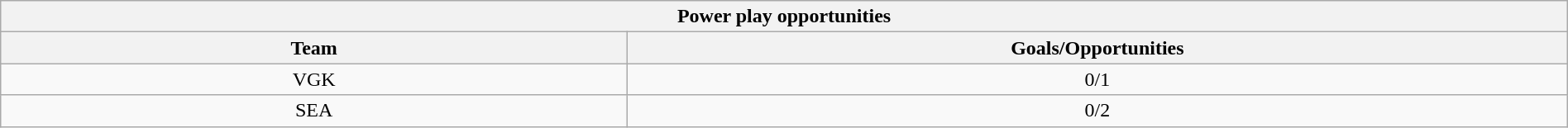<table class="wikitable" style="width:100%;text-align: center;">
<tr>
<th colspan=2>Power play opportunities</th>
</tr>
<tr>
<th style="width:40%;">Team</th>
<th style="width:60%;">Goals/Opportunities</th>
</tr>
<tr>
<td>VGK</td>
<td>0/1</td>
</tr>
<tr>
<td>SEA</td>
<td>0/2</td>
</tr>
</table>
